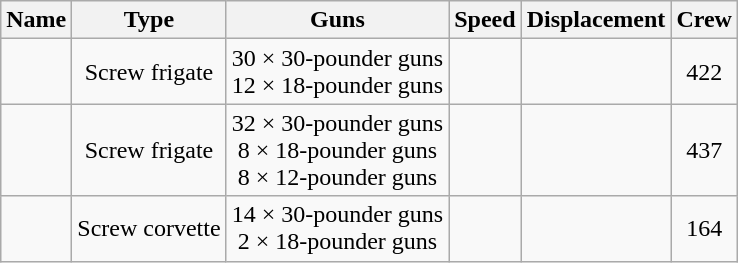<table class=wikitable>
<tr valign=top>
<th>Name</th>
<th>Type</th>
<th>Guns</th>
<th>Speed</th>
<th>Displacement</th>
<th>Crew</th>
</tr>
<tr valign=middle>
<td></td>
<td align=center>Screw frigate</td>
<td align=center>30 × 30-pounder guns<br>12 × 18-pounder guns</td>
<td align=center></td>
<td align=center></td>
<td align=center>422</td>
</tr>
<tr valign=middle>
<td></td>
<td align=center>Screw frigate</td>
<td align=center>32 × 30-pounder guns<br>8 × 18-pounder guns<br>8 × 12-pounder guns</td>
<td align=center></td>
<td align=center></td>
<td align=center>437</td>
</tr>
<tr valign=middle>
<td></td>
<td align=center>Screw corvette</td>
<td align=center>14 × 30-pounder guns<br>2 × 18-pounder guns</td>
<td align=center></td>
<td align=center></td>
<td align=center>164</td>
</tr>
</table>
